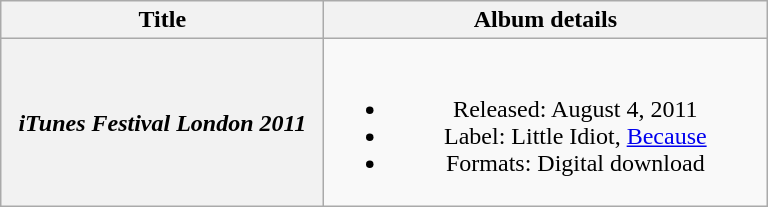<table class="wikitable plainrowheaders" style="text-align:center;">
<tr>
<th scope="col" style="width:13em;">Title</th>
<th scope="col" style="width:18em;">Album details</th>
</tr>
<tr>
<th scope="row"><em>iTunes Festival London 2011</em></th>
<td><br><ul><li>Released: August 4, 2011</li><li>Label: Little Idiot, <a href='#'>Because</a></li><li>Formats: Digital download</li></ul></td>
</tr>
</table>
